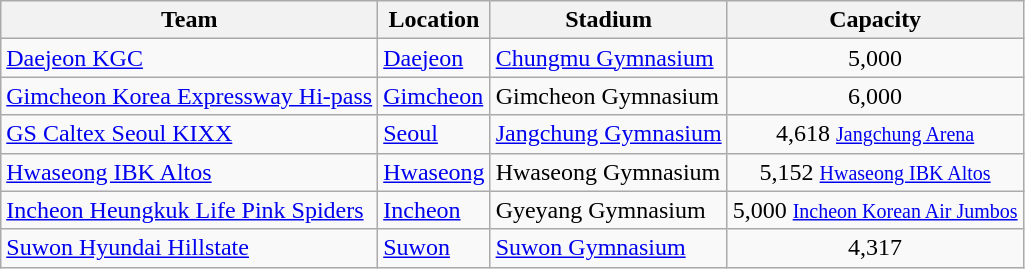<table class="wikitable sortable" style="text-align: left;">
<tr>
<th>Team</th>
<th>Location</th>
<th>Stadium</th>
<th>Capacity</th>
</tr>
<tr>
<td><a href='#'>Daejeon KGC</a></td>
<td><a href='#'>Daejeon</a></td>
<td><a href='#'>Chungmu Gymnasium</a></td>
<td align="center">5,000 <small> </small></td>
</tr>
<tr>
<td><a href='#'>Gimcheon Korea Expressway Hi-pass</a></td>
<td><a href='#'>Gimcheon</a></td>
<td>Gimcheon Gymnasium</td>
<td align="center">6,000 <small>  </small></td>
</tr>
<tr>
<td><a href='#'>GS Caltex Seoul KIXX</a></td>
<td><a href='#'>Seoul</a></td>
<td><a href='#'>Jangchung Gymnasium</a></td>
<td align="center">4,618 <small> <a href='#'>Jangchung Arena</a></small></td>
</tr>
<tr>
<td><a href='#'>Hwaseong IBK Altos</a></td>
<td><a href='#'>Hwaseong</a></td>
<td>Hwaseong Gymnasium</td>
<td align="center">5,152 <small> <a href='#'>Hwaseong IBK Altos</a></small></td>
</tr>
<tr>
<td><a href='#'>Incheon Heungkuk Life Pink Spiders</a></td>
<td><a href='#'>Incheon</a></td>
<td>Gyeyang Gymnasium</td>
<td align="center">5,000 <small> <a href='#'>Incheon Korean Air Jumbos</a> </small></td>
</tr>
<tr>
<td><a href='#'>Suwon Hyundai Hillstate</a></td>
<td><a href='#'>Suwon</a></td>
<td><a href='#'>Suwon Gymnasium</a></td>
<td align="center">4,317 <small> </small></td>
</tr>
</table>
